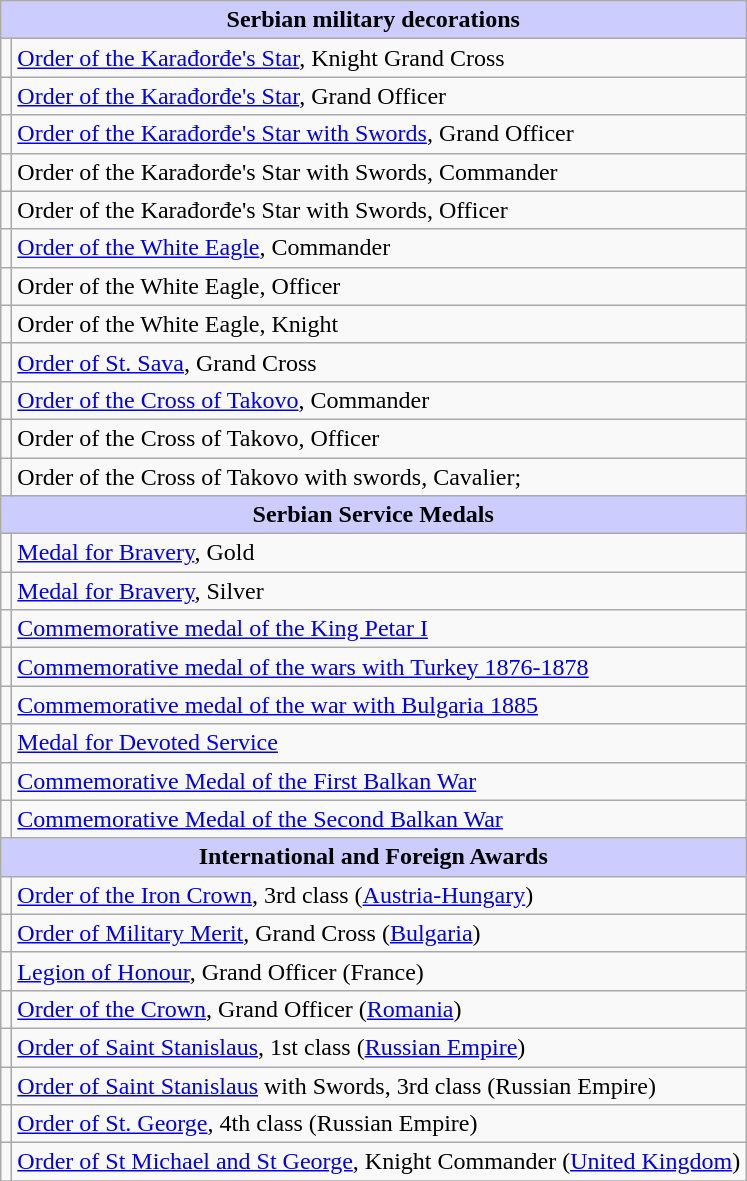<table class="wikitable">
<tr style="background:#ccf; text-align:center;">
<td colspan=2><strong>Serbian military decorations</strong></td>
</tr>
<tr>
<td></td>
<td><a href='#'>Order of the Karađorđe's Star</a>, Knight Grand Cross</td>
</tr>
<tr>
<td></td>
<td><a href='#'>Order of the Karađorđe's Star</a>, Grand Officer</td>
</tr>
<tr>
<td></td>
<td><a href='#'>Order of the Karađorđe's Star with Swords</a>, Grand Officer</td>
</tr>
<tr>
<td></td>
<td>Order of the Karađorđe's Star with Swords, Commander</td>
</tr>
<tr>
<td></td>
<td>Order of the Karađorđe's Star with Swords, Officer</td>
</tr>
<tr>
<td></td>
<td><a href='#'>Order of the White Eagle</a>, Commander</td>
</tr>
<tr>
<td></td>
<td>Order of the White Eagle, Officer</td>
</tr>
<tr>
<td></td>
<td>Order of the White Eagle, Knight</td>
</tr>
<tr>
<td></td>
<td><a href='#'>Order of St. Sava</a>, Grand Cross</td>
</tr>
<tr>
<td></td>
<td><a href='#'>Order of the Cross of Takovo</a>, Commander</td>
</tr>
<tr>
<td></td>
<td>Order of the Cross of Takovo, Officer</td>
</tr>
<tr>
<td></td>
<td>Order of the Cross of Takovo with swords, Cavalier;</td>
</tr>
<tr style="background:#ccf; text-align:center;">
<td colspan=2><strong>Serbian Service Medals</strong></td>
</tr>
<tr>
<td></td>
<td><a href='#'>Medal for Bravery</a>, Gold</td>
</tr>
<tr>
<td></td>
<td><a href='#'>Medal for Bravery</a>, Silver</td>
</tr>
<tr>
<td></td>
<td><a href='#'>Commemorative medal of the King Petar I</a></td>
</tr>
<tr>
<td></td>
<td><a href='#'>Commemorative medal of the wars with Turkey 1876-1878</a></td>
</tr>
<tr>
<td></td>
<td><a href='#'>Commemorative medal of the war with Bulgaria 1885</a></td>
</tr>
<tr>
<td></td>
<td><a href='#'>Medal for Devoted Service</a></td>
</tr>
<tr>
<td></td>
<td><a href='#'>Commemorative Medal of the First Balkan War</a></td>
</tr>
<tr>
<td></td>
<td><a href='#'>Commemorative Medal of the Second Balkan War</a></td>
</tr>
<tr style="background:#ccf; text-align:center;">
<td colspan=2><strong>International and Foreign Awards</strong></td>
</tr>
<tr>
<td></td>
<td><a href='#'>Order of the Iron Crown</a>, 3rd class (<a href='#'>Austria-Hungary</a>)</td>
</tr>
<tr>
<td></td>
<td><a href='#'>Order of Military Merit</a>, Grand Cross (<a href='#'>Bulgaria</a>)</td>
</tr>
<tr>
<td></td>
<td><a href='#'>Legion of Honour</a>, Grand Officer (France)</td>
</tr>
<tr>
<td></td>
<td><a href='#'>Order of the Crown</a>, Grand Officer (<a href='#'>Romania</a>)</td>
</tr>
<tr>
<td></td>
<td><a href='#'>Order of Saint Stanislaus</a>, 1st class (<a href='#'>Russian Empire</a>)</td>
</tr>
<tr>
<td></td>
<td><a href='#'>Order of Saint Stanislaus</a> with Swords, 3rd class (Russian Empire)</td>
</tr>
<tr>
<td></td>
<td><a href='#'>Order of St. George</a>, 4th class (Russian Empire)</td>
</tr>
<tr>
<td></td>
<td><a href='#'>Order of St Michael and St George</a>, Knight Commander (<a href='#'>United Kingdom</a>)</td>
</tr>
<tr>
</tr>
</table>
